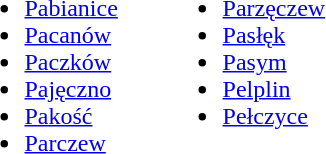<table>
<tr>
<td valign="Top"><br><ul><li><a href='#'>Pabianice</a></li><li><a href='#'>Pacanów</a></li><li><a href='#'>Paczków</a></li><li><a href='#'>Pajęczno</a></li><li><a href='#'>Pakość</a></li><li><a href='#'>Parczew</a></li></ul></td>
<td style="width:10%;"></td>
<td valign="Top"><br><ul><li><a href='#'>Parzęczew</a></li><li><a href='#'>Pasłęk</a></li><li><a href='#'>Pasym</a></li><li><a href='#'>Pelplin</a></li><li><a href='#'>Pełczyce</a></li></ul></td>
</tr>
</table>
